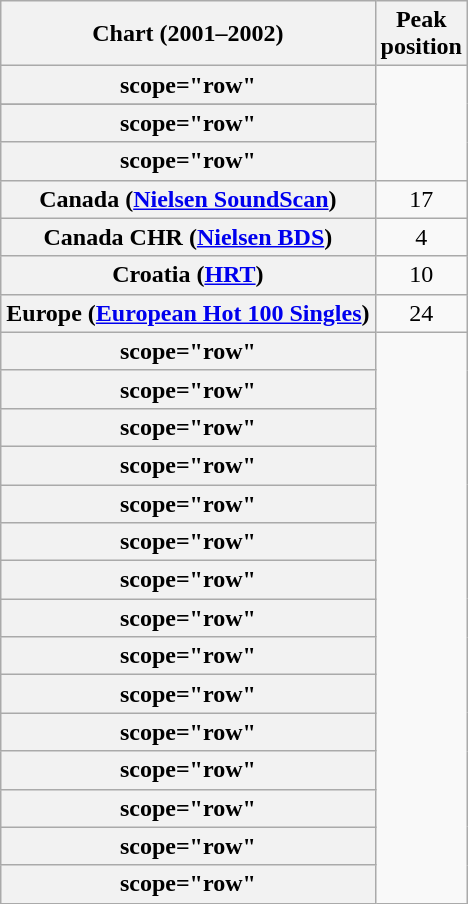<table class="wikitable sortable plainrowheaders" style="text-align:center">
<tr>
<th scope="col">Chart (2001–2002)</th>
<th scope="col">Peak<br>position</th>
</tr>
<tr>
<th>scope="row"</th>
</tr>
<tr>
</tr>
<tr>
<th>scope="row"</th>
</tr>
<tr>
<th>scope="row"</th>
</tr>
<tr>
<th scope=row>Canada (<a href='#'>Nielsen SoundScan</a>)</th>
<td align="center">17</td>
</tr>
<tr>
<th scope="row">Canada CHR (<a href='#'>Nielsen BDS</a>)</th>
<td style="text-align:center">4</td>
</tr>
<tr>
<th scope="row">Croatia (<a href='#'>HRT</a>)</th>
<td align="center">10</td>
</tr>
<tr>
<th scope=row>Europe (<a href='#'>European Hot 100 Singles</a>)</th>
<td align="center">24</td>
</tr>
<tr>
<th>scope="row"</th>
</tr>
<tr>
<th>scope="row"</th>
</tr>
<tr>
<th>scope="row"</th>
</tr>
<tr>
<th>scope="row"</th>
</tr>
<tr>
<th>scope="row"</th>
</tr>
<tr>
<th>scope="row"</th>
</tr>
<tr>
<th>scope="row"</th>
</tr>
<tr>
<th>scope="row"</th>
</tr>
<tr>
<th>scope="row"</th>
</tr>
<tr>
<th>scope="row"</th>
</tr>
<tr>
<th>scope="row"</th>
</tr>
<tr>
<th>scope="row"</th>
</tr>
<tr>
<th>scope="row"</th>
</tr>
<tr>
<th>scope="row"</th>
</tr>
<tr>
<th>scope="row"</th>
</tr>
</table>
